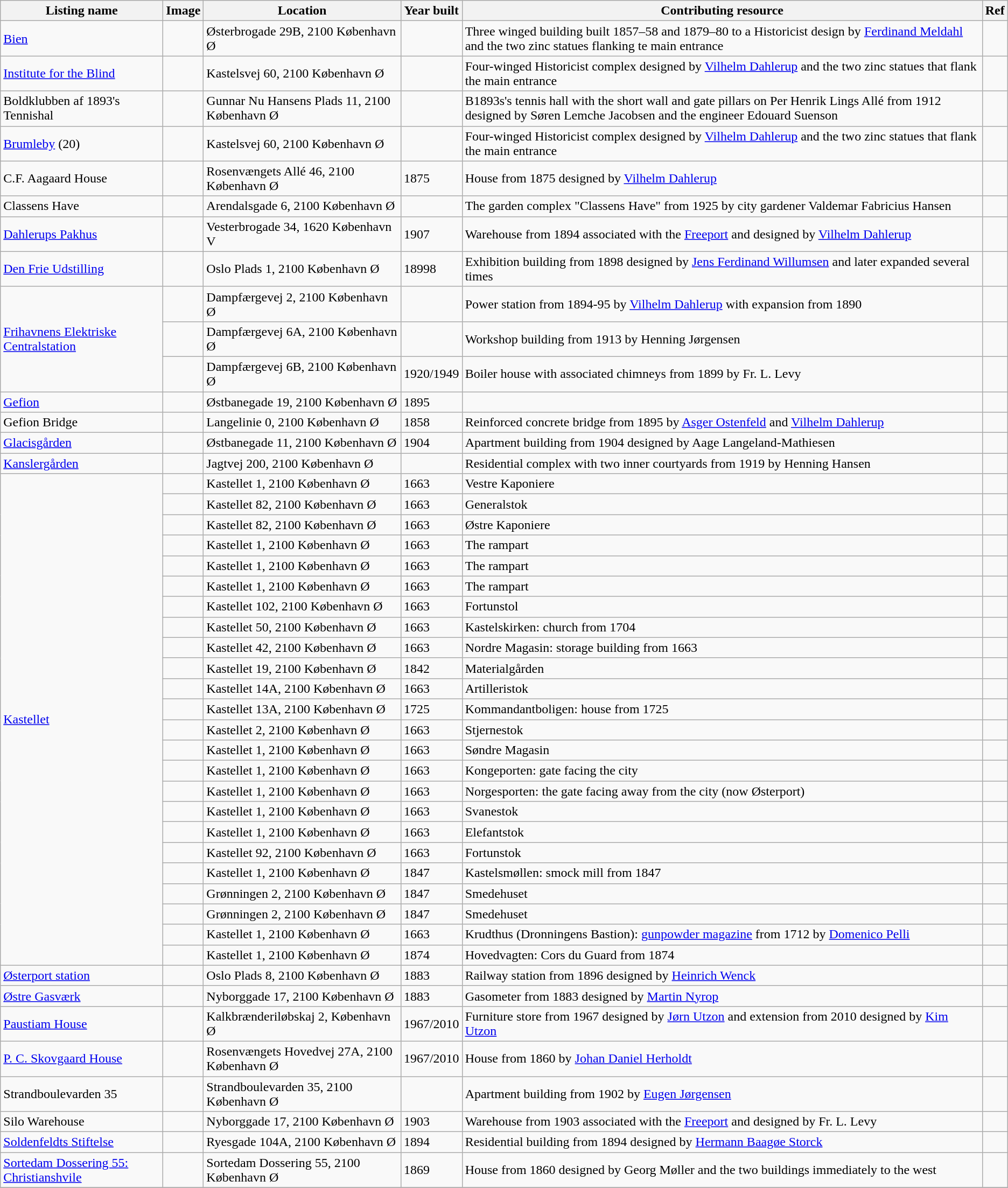<table class="wikitable sortable">
<tr>
<th>Listing name</th>
<th>Image</th>
<th>Location</th>
<th>Year built</th>
<th>Contributing resource</th>
<th>Ref</th>
</tr>
<tr>
<td><a href='#'>Bien</a></td>
<td></td>
<td>Østerbrogade 29B, 2100 København Ø</td>
<td></td>
<td>Three winged building built 1857–58 and 1879–80 to a Historicist design by <a href='#'>Ferdinand Meldahl</a> and the two zinc statues flanking te main entrance</td>
<td></td>
</tr>
<tr>
<td><a href='#'>Institute for the Blind</a></td>
<td></td>
<td>Kastelsvej 60, 2100 København Ø</td>
<td></td>
<td>Four-winged Historicist complex designed by <a href='#'>Vilhelm Dahlerup</a> and the two zinc statues that flank the main entrance</td>
<td></td>
</tr>
<tr>
<td>Boldklubben af 1893's Tennishal</td>
<td></td>
<td>Gunnar Nu Hansens Plads 11, 2100 København Ø</td>
<td></td>
<td>B1893s's tennis hall with the short wall and gate pillars on  Per Henrik Lings Allé from 1912 designed by Søren Lemche Jacobsen and the engineer Edouard Suenson</td>
<td></td>
</tr>
<tr>
<td><a href='#'>Brumleby</a> (20)</td>
<td></td>
<td>Kastelsvej 60, 2100 København Ø</td>
<td></td>
<td>Four-winged Historicist complex designed by <a href='#'>Vilhelm Dahlerup</a> and the two zinc statues that flank the main entrance</td>
<td></td>
</tr>
<tr>
<td>C.F. Aagaard House</td>
<td></td>
<td>Rosenvængets Allé 46, 2100 København Ø</td>
<td>1875</td>
<td>House from 1875 designed by <a href='#'>Vilhelm Dahlerup</a></td>
<td></td>
</tr>
<tr>
<td>Classens Have</td>
<td></td>
<td>Arendalsgade 6, 2100 København Ø</td>
<td></td>
<td>The  garden complex "Classens Have" from 1925 by city gardener Valdemar Fabricius Hansen</td>
<td></td>
</tr>
<tr>
<td><a href='#'>Dahlerups Pakhus</a></td>
<td></td>
<td>Vesterbrogade 34, 1620 København V</td>
<td>1907</td>
<td>Warehouse from 1894 associated with the <a href='#'>Freeport</a> and designed by <a href='#'>Vilhelm Dahlerup</a></td>
<td></td>
</tr>
<tr>
<td><a href='#'>Den Frie Udstilling</a></td>
<td></td>
<td>Oslo Plads 1, 2100 København Ø</td>
<td>18998</td>
<td>Exhibition building from 1898 designed by <a href='#'>Jens Ferdinand Willumsen</a> and later expanded several times</td>
<td></td>
</tr>
<tr>
<td rowspan="3"><a href='#'>Frihavnens Elektriske Centralstation</a></td>
<td></td>
<td>Dampfærgevej 2, 2100 København Ø</td>
<td></td>
<td>Power station from 1894-95 by <a href='#'>Vilhelm Dahlerup</a> with expansion from 1890</td>
<td></td>
</tr>
<tr>
<td></td>
<td>Dampfærgevej 6A, 2100 København Ø</td>
<td></td>
<td>Workshop building from 1913 by Henning Jørgensen</td>
<td></td>
</tr>
<tr>
<td></td>
<td>Dampfærgevej 6B, 2100 København Ø</td>
<td>1920/1949</td>
<td>Boiler house with associated chimneys from 1899 by Fr. L. Levy</td>
<td></td>
</tr>
<tr>
<td><a href='#'>Gefion</a></td>
<td></td>
<td>Østbanegade 19, 2100 København Ø</td>
<td>1895</td>
<td></td>
<td></td>
</tr>
<tr>
<td>Gefion Bridge</td>
<td></td>
<td>Langelinie 0, 2100 København Ø</td>
<td>1858</td>
<td>Reinforced concrete bridge from 1895 by <a href='#'>Asger Ostenfeld</a> and <a href='#'>Vilhelm Dahlerup</a></td>
<td></td>
</tr>
<tr>
<td><a href='#'>Glacisgården</a></td>
<td></td>
<td>Østbanegade 11, 2100 København Ø</td>
<td>1904</td>
<td>Apartment building from 1904 designed by  Aage Langeland-Mathiesen</td>
<td></td>
</tr>
<tr>
<td><a href='#'>Kanslergården</a></td>
<td></td>
<td>Jagtvej 200, 2100 København Ø</td>
<td></td>
<td>Residential complex with two inner courtyards from 1919 by Henning Hansen</td>
<td></td>
</tr>
<tr>
<td rowspan="24"><a href='#'>Kastellet</a></td>
<td></td>
<td>Kastellet 1, 2100 København Ø</td>
<td>1663</td>
<td>Vestre Kaponiere</td>
<td> <br> </td>
</tr>
<tr>
<td></td>
<td>Kastellet 82, 2100 København Ø</td>
<td>1663</td>
<td>Generalstok</td>
<td> <br> </td>
</tr>
<tr>
<td></td>
<td>Kastellet 82, 2100 København Ø</td>
<td>1663</td>
<td>Østre Kaponiere</td>
<td> <br> </td>
</tr>
<tr>
<td></td>
<td>Kastellet 1, 2100 København Ø</td>
<td>1663</td>
<td>The rampart</td>
<td> <br> </td>
</tr>
<tr>
<td></td>
<td>Kastellet 1, 2100 København Ø</td>
<td>1663</td>
<td>The rampart</td>
<td><br> </td>
</tr>
<tr>
<td></td>
<td>Kastellet 1, 2100 København Ø</td>
<td>1663</td>
<td>The rampart</td>
<td><br> </td>
</tr>
<tr>
<td></td>
<td>Kastellet 102, 2100 København Ø</td>
<td>1663</td>
<td>Fortunstol</td>
<td> <br> </td>
</tr>
<tr>
<td></td>
<td>Kastellet 50, 2100 København Ø</td>
<td>1663</td>
<td>Kastelskirken: church from 1704</td>
<td><br> </td>
</tr>
<tr>
<td></td>
<td>Kastellet 42, 2100 København Ø</td>
<td>1663</td>
<td>Nordre Magasin: storage building from 1663</td>
<td> <br> </td>
</tr>
<tr>
<td></td>
<td>Kastellet 19, 2100 København Ø</td>
<td>1842</td>
<td>Materialgården</td>
<td> <br></td>
</tr>
<tr>
<td></td>
<td>Kastellet 14A, 2100 København Ø</td>
<td>1663</td>
<td>Artilleristok</td>
<td> <br> </td>
</tr>
<tr>
<td></td>
<td>Kastellet 13A, 2100 København Ø</td>
<td>1725</td>
<td>Kommandantboligen: house from 1725</td>
<td> <br> </td>
</tr>
<tr>
<td></td>
<td>Kastellet 2, 2100 København Ø</td>
<td>1663</td>
<td>Stjernestok</td>
<td> <br> </td>
</tr>
<tr>
<td></td>
<td>Kastellet 1, 2100 København Ø</td>
<td>1663</td>
<td>Søndre Magasin</td>
<td> <br> </td>
</tr>
<tr>
<td></td>
<td>Kastellet 1, 2100 København Ø</td>
<td>1663</td>
<td>Kongeporten: gate facing the city</td>
<td> <br> </td>
</tr>
<tr>
<td></td>
<td>Kastellet 1, 2100 København Ø</td>
<td>1663</td>
<td>Norgesporten: the gate facing away from the city (now Østerport)</td>
<td><br> </td>
</tr>
<tr>
<td></td>
<td>Kastellet 1, 2100 København Ø</td>
<td>1663</td>
<td>Svanestok</td>
<td> <br> </td>
</tr>
<tr>
<td></td>
<td>Kastellet 1, 2100 København Ø</td>
<td>1663</td>
<td>Elefantstok</td>
<td> <br> </td>
</tr>
<tr>
<td></td>
<td>Kastellet 92, 2100 København Ø</td>
<td>1663</td>
<td>Fortunstok</td>
<td> <br></td>
</tr>
<tr>
<td></td>
<td>Kastellet 1, 2100 København Ø</td>
<td>1847</td>
<td>Kastelsmøllen: smock mill from 1847</td>
<td> <br> </td>
</tr>
<tr>
<td></td>
<td>Grønningen 2, 2100 København Ø</td>
<td>1847</td>
<td>Smedehuset</td>
<td> <br> </td>
</tr>
<tr>
<td></td>
<td>Grønningen 2, 2100 København Ø</td>
<td>1847</td>
<td>Smedehuset</td>
<td> <br> </td>
</tr>
<tr>
<td></td>
<td>Kastellet 1, 2100 København Ø</td>
<td>1663</td>
<td>Krudthus (Dronningens Bastion): <a href='#'>gunpowder magazine</a> from 1712 by <a href='#'>Domenico Pelli</a></td>
<td> <br> </td>
</tr>
<tr>
<td></td>
<td>Kastellet 1, 2100 København Ø</td>
<td>1874</td>
<td>Hovedvagten: Cors du Guard from 1874</td>
<td> <br> </td>
</tr>
<tr>
<td><a href='#'>Østerport station</a></td>
<td></td>
<td>Oslo Plads 8, 2100 København Ø</td>
<td>1883</td>
<td>Railway station from 1896 designed by <a href='#'>Heinrich Wenck</a></td>
<td></td>
</tr>
<tr>
<td><a href='#'>Østre Gasværk</a></td>
<td></td>
<td>Nyborggade 17, 2100 København Ø</td>
<td>1883</td>
<td>Gasometer from 1883 designed by  <a href='#'>Martin Nyrop</a></td>
<td></td>
</tr>
<tr>
<td><a href='#'>Paustiam House</a></td>
<td></td>
<td>Kalkbrænderiløbskaj 2, København Ø</td>
<td>1967/2010</td>
<td>Furniture store from 1967 designed by <a href='#'>Jørn Utzon</a> and extension from 2010 designed by <a href='#'>Kim Utzon</a></td>
<td></td>
</tr>
<tr>
<td><a href='#'>P. C. Skovgaard House</a></td>
<td></td>
<td>Rosenvængets Hovedvej 27A, 2100 København Ø</td>
<td>1967/2010</td>
<td>House from 1860 by <a href='#'>Johan Daniel Herholdt</a></td>
<td></td>
</tr>
<tr>
<td>Strandboulevarden 35</td>
<td></td>
<td>Strandboulevarden 35, 2100 København Ø</td>
<td></td>
<td>Apartment building from 1902 by <a href='#'>Eugen Jørgensen</a></td>
<td></td>
</tr>
<tr>
<td>Silo Warehouse</td>
<td></td>
<td>Nyborggade 17, 2100 København Ø</td>
<td>1903</td>
<td>Warehouse from 1903 associated with the <a href='#'>Freeport</a> and designed by Fr. L. Levy</td>
<td></td>
</tr>
<tr>
<td><a href='#'>Soldenfeldts Stiftelse</a></td>
<td></td>
<td>Ryesgade 104A, 2100 København Ø</td>
<td>1894</td>
<td>Residential building from 1894 designed by <a href='#'>Hermann Baagøe Storck</a></td>
<td></td>
</tr>
<tr>
<td><a href='#'>Sortedam Dossering 55: Christianshvile</a></td>
<td></td>
<td>Sortedam Dossering 55, 2100 København Ø</td>
<td>1869</td>
<td>House from 1860 designed by Georg Møller and the two buildings immediately to the west</td>
<td></td>
</tr>
<tr>
</tr>
</table>
